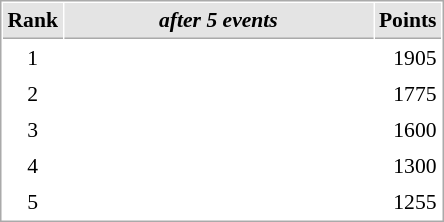<table cellspacing="1" cellpadding="3" style="border:1px solid #aaa; font-size:90%;">
<tr style="background:#e4e4e4;">
<th style="border-bottom:1px solid #aaa; width:10px;">Rank</th>
<th style="border-bottom:1px solid #aaa; width:200px; white-space:nowrap;"><em>after 5 events</em> </th>
<th style="border-bottom:1px solid #aaa; width:20px;">Points</th>
</tr>
<tr>
<td style="text-align:center;">1</td>
<td></td>
<td align="right">1905</td>
</tr>
<tr>
<td style="text-align:center;">2</td>
<td></td>
<td align="right">1775</td>
</tr>
<tr>
<td style="text-align:center;">3</td>
<td></td>
<td align="right">1600</td>
</tr>
<tr>
<td style="text-align:center;">4</td>
<td></td>
<td align="right">1300</td>
</tr>
<tr>
<td style="text-align:center;">5</td>
<td></td>
<td align="right">1255</td>
</tr>
</table>
